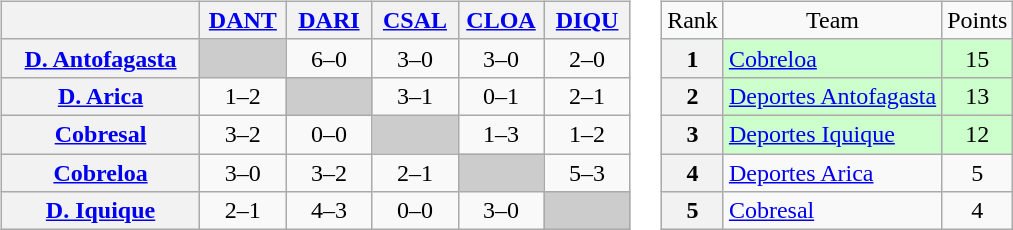<table>
<tr>
<td><br><table class="wikitable" style="text-align:center">
<tr>
<th width="125"> </th>
<th width="50"><a href='#'>DANT</a></th>
<th width="50"><a href='#'>DARI</a></th>
<th width="50"><a href='#'>CSAL</a></th>
<th width="50"><a href='#'>CLOA</a></th>
<th width="50"><a href='#'>DIQU</a></th>
</tr>
<tr>
<th><a href='#'>D. Antofagasta</a></th>
<td bgcolor="#CCCCCC"></td>
<td>6–0</td>
<td>3–0</td>
<td>3–0</td>
<td>2–0</td>
</tr>
<tr>
<th><a href='#'>D. Arica</a></th>
<td>1–2</td>
<td bgcolor="#CCCCCC"></td>
<td>3–1</td>
<td>0–1</td>
<td>2–1</td>
</tr>
<tr>
<th><a href='#'>Cobresal</a></th>
<td>3–2</td>
<td>0–0</td>
<td bgcolor="#CCCCCC"></td>
<td>1–3</td>
<td>1–2</td>
</tr>
<tr>
<th><a href='#'>Cobreloa</a></th>
<td>3–0</td>
<td>3–2</td>
<td>2–1</td>
<td bgcolor="#CCCCCC"></td>
<td>5–3</td>
</tr>
<tr>
<th><a href='#'>D. Iquique</a></th>
<td>2–1</td>
<td>4–3</td>
<td>0–0</td>
<td>3–0</td>
<td bgcolor="#CCCCCC"></td>
</tr>
</table>
</td>
<td><br><table class="wikitable" style="text-align: center;">
<tr>
<td>Rank</td>
<td>Team</td>
<td>Points</td>
</tr>
<tr bgcolor="#ccffcc">
<th>1</th>
<td style="text-align: left;"><a href='#'>Cobreloa</a></td>
<td>15</td>
</tr>
<tr bgcolor=#ccffcc>
<th>2</th>
<td style="text-align: left;"><a href='#'>Deportes Antofagasta</a></td>
<td>13</td>
</tr>
<tr bgcolor="#ccffcc">
<th>3</th>
<td style="text-align: left;"><a href='#'>Deportes Iquique</a></td>
<td>12</td>
</tr>
<tr>
<th>4</th>
<td style="text-align: left;"><a href='#'>Deportes Arica</a></td>
<td>5</td>
</tr>
<tr>
<th>5</th>
<td style="text-align: left;"><a href='#'>Cobresal</a></td>
<td>4</td>
</tr>
</table>
</td>
</tr>
</table>
